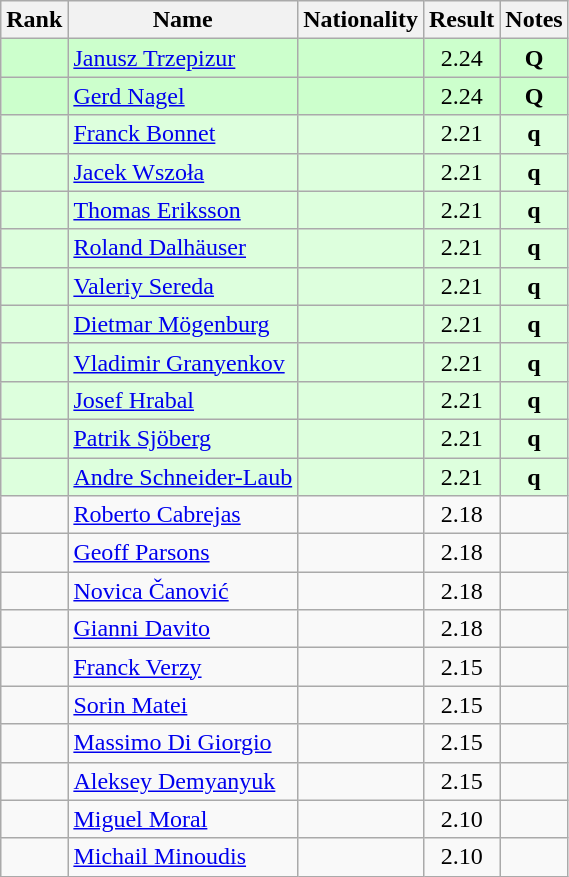<table class="wikitable sortable" style="text-align:center">
<tr>
<th>Rank</th>
<th>Name</th>
<th>Nationality</th>
<th>Result</th>
<th>Notes</th>
</tr>
<tr bgcolor=ccffcc>
<td></td>
<td align=left><a href='#'>Janusz Trzepizur</a></td>
<td align=left></td>
<td>2.24</td>
<td><strong>Q</strong></td>
</tr>
<tr bgcolor=ccffcc>
<td></td>
<td align=left><a href='#'>Gerd Nagel</a></td>
<td align=left></td>
<td>2.24</td>
<td><strong>Q</strong></td>
</tr>
<tr bgcolor=ddffdd>
<td></td>
<td align=left><a href='#'>Franck Bonnet</a></td>
<td align=left></td>
<td>2.21</td>
<td><strong>q</strong></td>
</tr>
<tr bgcolor=ddffdd>
<td></td>
<td align=left><a href='#'>Jacek Wszoła</a></td>
<td align=left></td>
<td>2.21</td>
<td><strong>q</strong></td>
</tr>
<tr bgcolor=ddffdd>
<td></td>
<td align=left><a href='#'>Thomas Eriksson</a></td>
<td align=left></td>
<td>2.21</td>
<td><strong>q</strong></td>
</tr>
<tr bgcolor=ddffdd>
<td></td>
<td align=left><a href='#'>Roland Dalhäuser</a></td>
<td align=left></td>
<td>2.21</td>
<td><strong>q</strong></td>
</tr>
<tr bgcolor=ddffdd>
<td></td>
<td align=left><a href='#'>Valeriy Sereda</a></td>
<td align=left></td>
<td>2.21</td>
<td><strong>q</strong></td>
</tr>
<tr bgcolor=ddffdd>
<td></td>
<td align=left><a href='#'>Dietmar Mögenburg</a></td>
<td align=left></td>
<td>2.21</td>
<td><strong>q</strong></td>
</tr>
<tr bgcolor=ddffdd>
<td></td>
<td align=left><a href='#'>Vladimir Granyenkov</a></td>
<td align=left></td>
<td>2.21</td>
<td><strong>q</strong></td>
</tr>
<tr bgcolor=ddffdd>
<td></td>
<td align=left><a href='#'>Josef Hrabal</a></td>
<td align=left></td>
<td>2.21</td>
<td><strong>q</strong></td>
</tr>
<tr bgcolor=ddffdd>
<td></td>
<td align=left><a href='#'>Patrik Sjöberg</a></td>
<td align=left></td>
<td>2.21</td>
<td><strong>q</strong></td>
</tr>
<tr bgcolor=ddffdd>
<td></td>
<td align=left><a href='#'>Andre Schneider-Laub</a></td>
<td align=left></td>
<td>2.21</td>
<td><strong>q</strong></td>
</tr>
<tr>
<td></td>
<td align=left><a href='#'>Roberto Cabrejas</a></td>
<td align=left></td>
<td>2.18</td>
<td></td>
</tr>
<tr>
<td></td>
<td align=left><a href='#'>Geoff Parsons</a></td>
<td align=left></td>
<td>2.18</td>
<td></td>
</tr>
<tr>
<td></td>
<td align=left><a href='#'>Novica Čanović</a></td>
<td align=left></td>
<td>2.18</td>
<td></td>
</tr>
<tr>
<td></td>
<td align=left><a href='#'>Gianni Davito</a></td>
<td align=left></td>
<td>2.18</td>
<td></td>
</tr>
<tr>
<td></td>
<td align=left><a href='#'>Franck Verzy</a></td>
<td align=left></td>
<td>2.15</td>
<td></td>
</tr>
<tr>
<td></td>
<td align=left><a href='#'>Sorin Matei</a></td>
<td align=left></td>
<td>2.15</td>
<td></td>
</tr>
<tr>
<td></td>
<td align=left><a href='#'>Massimo Di Giorgio</a></td>
<td align=left></td>
<td>2.15</td>
<td></td>
</tr>
<tr>
<td></td>
<td align=left><a href='#'>Aleksey Demyanyuk</a></td>
<td align=left></td>
<td>2.15</td>
<td></td>
</tr>
<tr>
<td></td>
<td align=left><a href='#'>Miguel Moral</a></td>
<td align=left></td>
<td>2.10</td>
<td></td>
</tr>
<tr>
<td></td>
<td align=left><a href='#'>Michail Minoudis</a></td>
<td align=left></td>
<td>2.10</td>
<td></td>
</tr>
</table>
